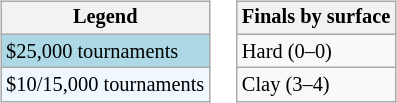<table>
<tr valign=top>
<td><br><table class=wikitable style="font-size:85%">
<tr>
<th>Legend</th>
</tr>
<tr style="background:lightblue;">
<td>$25,000 tournaments</td>
</tr>
<tr style="background:#f0f8ff;">
<td>$10/15,000 tournaments</td>
</tr>
</table>
</td>
<td><br><table class=wikitable style="font-size:85%">
<tr>
<th>Finals by surface</th>
</tr>
<tr>
<td>Hard (0–0)</td>
</tr>
<tr>
<td>Clay (3–4)</td>
</tr>
</table>
</td>
</tr>
</table>
